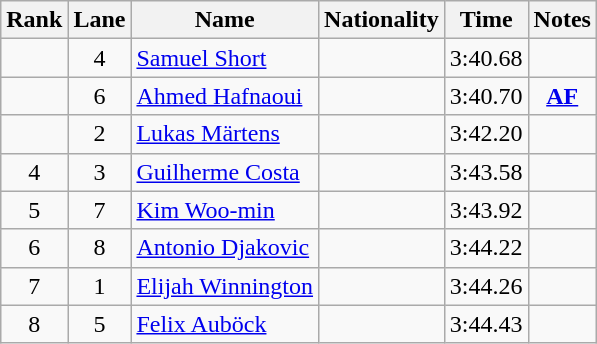<table class="wikitable sortable" style="text-align:center">
<tr>
<th>Rank</th>
<th>Lane</th>
<th>Name</th>
<th>Nationality</th>
<th>Time</th>
<th>Notes</th>
</tr>
<tr>
<td></td>
<td>4</td>
<td align=left><a href='#'>Samuel Short</a></td>
<td align=left></td>
<td>3:40.68</td>
<td></td>
</tr>
<tr>
<td></td>
<td>6</td>
<td align=left><a href='#'>Ahmed Hafnaoui</a></td>
<td align=left></td>
<td>3:40.70</td>
<td><strong><a href='#'>AF</a></strong></td>
</tr>
<tr>
<td></td>
<td>2</td>
<td align=left><a href='#'>Lukas Märtens</a></td>
<td align=left></td>
<td>3:42.20</td>
<td></td>
</tr>
<tr>
<td>4</td>
<td>3</td>
<td align=left><a href='#'>Guilherme Costa</a></td>
<td align=left></td>
<td>3:43.58</td>
<td></td>
</tr>
<tr>
<td>5</td>
<td>7</td>
<td align=left><a href='#'>Kim Woo-min</a></td>
<td align=left></td>
<td>3:43.92</td>
<td></td>
</tr>
<tr>
<td>6</td>
<td>8</td>
<td align=left><a href='#'>Antonio Djakovic</a></td>
<td align=left></td>
<td>3:44.22</td>
<td></td>
</tr>
<tr>
<td>7</td>
<td>1</td>
<td align=left><a href='#'>Elijah Winnington</a></td>
<td align=left></td>
<td>3:44.26</td>
<td></td>
</tr>
<tr>
<td>8</td>
<td>5</td>
<td align=left><a href='#'>Felix Auböck</a></td>
<td align=left></td>
<td>3:44.43</td>
<td></td>
</tr>
</table>
